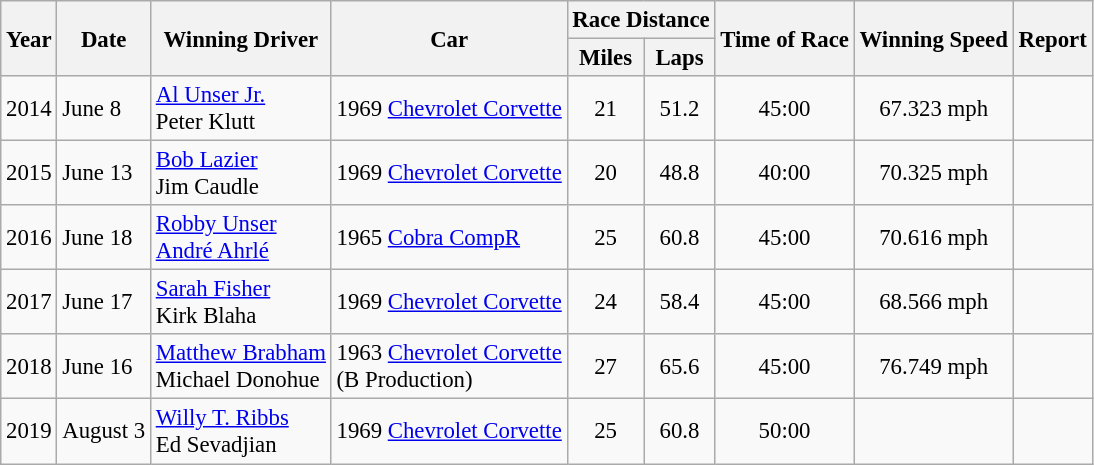<table class="wikitable" style="font-size: 95%;">
<tr>
<th rowspan="2">Year</th>
<th rowspan="2">Date</th>
<th rowspan="2">Winning Driver</th>
<th rowspan="2">Car</th>
<th colspan="2">Race Distance</th>
<th rowspan="2">Time of Race</th>
<th rowspan="2">Winning Speed</th>
<th rowspan="2">Report</th>
</tr>
<tr>
<th>Miles</th>
<th>Laps</th>
</tr>
<tr>
<td>2014</td>
<td>June 8</td>
<td> <a href='#'>Al Unser Jr.</a><br> Peter Klutt</td>
<td>1969 <a href='#'>Chevrolet Corvette</a></td>
<td align="center">21</td>
<td align="center">51.2</td>
<td align="center">45:00</td>
<td align="center">67.323 mph</td>
<td align="center"></td>
</tr>
<tr>
<td>2015</td>
<td>June 13</td>
<td> <a href='#'>Bob Lazier</a><br> Jim Caudle</td>
<td>1969 <a href='#'>Chevrolet Corvette</a></td>
<td align="center">20</td>
<td align="center">48.8</td>
<td align="center">40:00</td>
<td align="center">70.325 mph</td>
<td align="center"></td>
</tr>
<tr>
<td>2016</td>
<td>June 18</td>
<td> <a href='#'>Robby Unser</a><br> <a href='#'>André Ahrlé</a></td>
<td>1965 <a href='#'>Cobra CompR</a></td>
<td align="center">25</td>
<td align="center">60.8</td>
<td align="center">45:00</td>
<td align="center">70.616 mph</td>
<td align="center"></td>
</tr>
<tr>
<td>2017</td>
<td>June 17</td>
<td> <a href='#'>Sarah Fisher</a><br> Kirk Blaha</td>
<td>1969 <a href='#'>Chevrolet Corvette</a></td>
<td align="center">24</td>
<td align="center">58.4</td>
<td align="center">45:00</td>
<td align="center">68.566 mph</td>
<td align="center"></td>
</tr>
<tr>
<td>2018</td>
<td>June 16</td>
<td> <a href='#'>Matthew Brabham</a><br> Michael Donohue</td>
<td>1963 <a href='#'>Chevrolet Corvette</a><br>(B Production)</td>
<td align="center">27</td>
<td align="center">65.6</td>
<td align="center">45:00</td>
<td align="center">76.749 mph</td>
<td align="center"></td>
</tr>
<tr>
<td>2019</td>
<td>August 3</td>
<td> <a href='#'>Willy T. Ribbs</a><br> Ed Sevadjian</td>
<td>1969 <a href='#'>Chevrolet Corvette</a></td>
<td align="center">25</td>
<td align="center">60.8</td>
<td align="center">50:00</td>
<td align="center"></td>
<td align="center"></td>
</tr>
</table>
